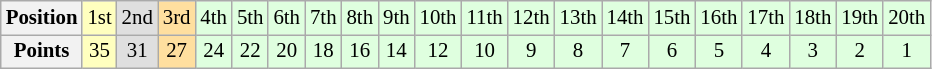<table class="wikitable" style="font-size:87%; text-align: center">
<tr>
<th>Position</th>
<td style="background:#FFFFBF;">1st</td>
<td style="background:#DFDFDF;">2nd</td>
<td style="background:#FFDF9F;">3rd</td>
<td style="background:#DFFFDF;">4th</td>
<td style="background:#DFFFDF;">5th</td>
<td style="background:#DFFFDF;">6th</td>
<td style="background:#DFFFDF;">7th</td>
<td style="background:#DFFFDF;">8th</td>
<td style="background:#DFFFDF;">9th</td>
<td style="background:#DFFFDF;">10th</td>
<td style="background:#DFFFDF;">11th</td>
<td style="background:#DFFFDF;">12th</td>
<td style="background:#DFFFDF;">13th</td>
<td style="background:#DFFFDF;">14th</td>
<td style="background:#DFFFDF;">15th</td>
<td style="background:#DFFFDF;">16th</td>
<td style="background:#DFFFDF;">17th</td>
<td style="background:#DFFFDF;">18th</td>
<td style="background:#DFFFDF;">19th</td>
<td style="background:#DFFFDF;">20th</td>
</tr>
<tr>
<th>Points</th>
<td style="background:#FFFFBF;">35</td>
<td style="background:#DFDFDF;">31</td>
<td style="background:#FFDF9F;">27</td>
<td style="background:#DFFFDF;">24</td>
<td style="background:#DFFFDF;">22</td>
<td style="background:#DFFFDF;">20</td>
<td style="background:#DFFFDF;">18</td>
<td style="background:#DFFFDF;">16</td>
<td style="background:#DFFFDF;">14</td>
<td style="background:#DFFFDF;">12</td>
<td style="background:#DFFFDF;">10</td>
<td style="background:#DFFFDF;">9</td>
<td style="background:#DFFFDF;">8</td>
<td style="background:#DFFFDF;">7</td>
<td style="background:#DFFFDF;">6</td>
<td style="background:#DFFFDF;">5</td>
<td style="background:#DFFFDF;">4</td>
<td style="background:#DFFFDF;">3</td>
<td style="background:#DFFFDF;">2</td>
<td style="background:#DFFFDF;">1</td>
</tr>
</table>
